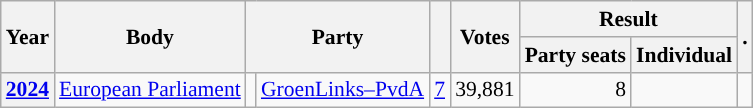<table class="wikitable plainrowheaders sortable" border=2 cellpadding=4 cellspacing=0 style="border: 1px #aaa solid; font-size: 90%; text-align:center;">
<tr>
<th scope="col" rowspan=2>Year</th>
<th scope="col" rowspan=2>Body</th>
<th scope="col" colspan=2 rowspan=2>Party</th>
<th scope="col" rowspan=2></th>
<th scope="col" rowspan=2>Votes</th>
<th scope="colgroup" colspan=2>Result</th>
<th scope="col" rowspan=2>.</th>
</tr>
<tr>
<th scope="col">Party seats</th>
<th scope="col">Individual</th>
</tr>
<tr>
<th scope="row"><a href='#'>2024</a></th>
<td><a href='#'>European Parliament</a></td>
<td style="background-color:"></td>
<td><a href='#'>GroenLinks–PvdA</a></td>
<td style=text-align:right><a href='#'>7</a></td>
<td style=text-align:right>39,881</td>
<td style=text-align:right>8</td>
<td></td>
<td></td>
</tr>
</table>
